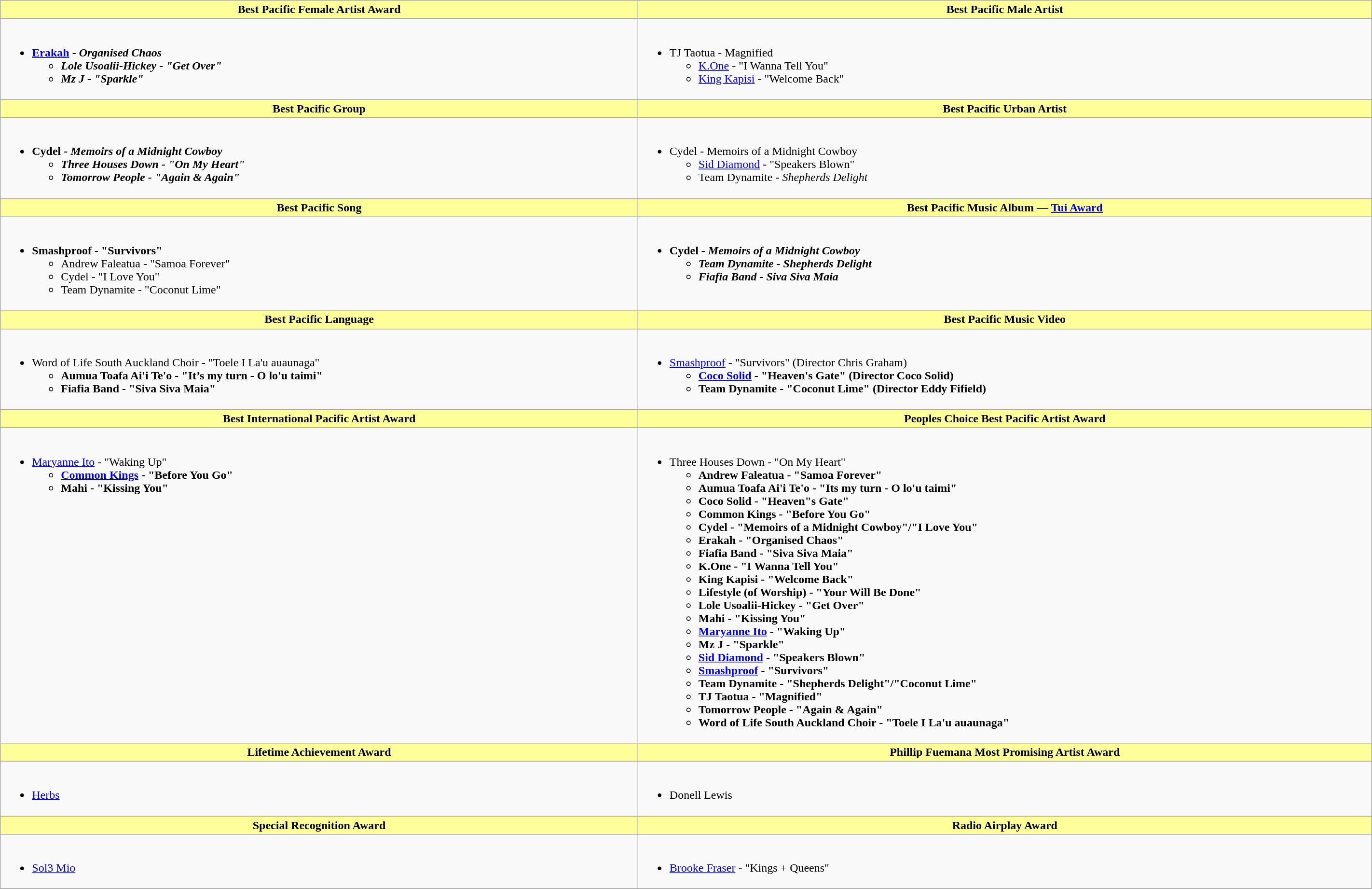<table class=wikitable style="width:150%">
<tr>
<th style="background:#FFFF99;" ! style="width="50%">Best Pacific Female Artist Award</th>
<th style="background:#FFFF99;" ! style="width="50%">Best Pacific Male Artist</th>
</tr>
<tr>
<td valign="top"><br><ul><li><strong><a href='#'>Erakah</a> - <em>Organised Chaos<strong><em><ul><li>Lole Usoalii-Hickey - "Get Over"</li><li>Mz J - "Sparkle"</li></ul></li></ul></td>
<td valign="top"><br><ul><li></strong>TJ Taotua - </em>Magnified</em></strong><ul><li><a href='#'>K.One</a> -  "I Wanna Tell You"</li><li><a href='#'>King Kapisi</a> -  "Welcome Back"</li></ul></li></ul></td>
</tr>
<tr>
<th style="background:#FFFF99;" ! style="width="50%">Best Pacific Group</th>
<th style="background:#FFFF99;" ! style="width="50%">Best Pacific Urban Artist</th>
</tr>
<tr>
<td valign="top"><br><ul><li><strong>Cydel - <em>Memoirs of a Midnight Cowboy<strong><em><ul><li>Three Houses Down - "On My Heart"</li><li>Tomorrow People - "Again & Again"</li></ul></li></ul></td>
<td valign="top"><br><ul><li></strong>Cydel - </em>Memoirs of a Midnight Cowboy</em></strong><ul><li><a href='#'>Sid Diamond</a> - "Speakers Blown"</li><li>Team Dynamite - <em>Shepherds Delight</em></li></ul></li></ul></td>
</tr>
<tr>
<th style="background:#FFFF99;" ! style="width="50%">Best Pacific Song</th>
<th style="background:#FFFF99;" ! style="width="50%">Best Pacific Music Album — <a href='#'>Tui Award</a></th>
</tr>
<tr>
<td valign="top"><br><ul><li><strong>Smashproof - "Survivors"</strong><ul><li>Andrew Faleatua - "Samoa Forever"</li><li>Cydel - "I Love You"</li><li>Team Dynamite - "Coconut Lime"</li></ul></li></ul></td>
<td valign="top"><br><ul><li><strong>Cydel - <em>Memoirs of a Midnight Cowboy<strong><em><ul><li>Team Dynamite - </em>Shepherds Delight<em></li><li>Fiafia Band - </em>Siva Siva Maia<em></li></ul></li></ul></td>
</tr>
<tr>
<th style="background:#FFFF99;" ! style="width="50%">Best Pacific Language</th>
<th style="background:#FFFF99;" ! style="width="50%">Best Pacific Music Video</th>
</tr>
<tr>
<td valign="top"><br><ul><li></strong>Word of Life South Auckland Choir - "Toele I La'u auaunaga"<strong><ul><li>Aumua Toafa Ai'i Te'o - "It’s my turn - O lo'u taimi"</li><li>Fiafia Band - "Siva Siva Maia"</li></ul></li></ul></td>
<td valign="top"><br><ul><li></strong><a href='#'>Smashproof</a> - "Survivors" (Director Chris Graham)<strong><ul><li><a href='#'>Coco Solid</a> - "Heaven's Gate" (Director Coco Solid)</li><li>Team Dynamite - "Coconut Lime" (Director Eddy Fifield)</li></ul></li></ul></td>
</tr>
<tr>
<th style="background:#FFFF99;" ! style="width="50%">Best International Pacific Artist Award</th>
<th style="background:#FFFF99;" ! style="width="50%">Peoples Choice Best Pacific Artist Award</th>
</tr>
<tr>
<td valign="top"><br><ul><li></strong><a href='#'>Maryanne Ito</a> -  "Waking Up"<strong><ul><li><a href='#'>Common Kings</a> -  "Before You Go"</li><li>Mahi - "Kissing You"</li></ul></li></ul></td>
<td valign="top"><br><ul><li></strong>Three Houses Down - "On My Heart"<strong><ul><li>Andrew Faleatua - "Samoa Forever"</li><li>Aumua Toafa Ai'i Te'o - "Its my turn - O lo'u taimi"</li><li>Coco Solid - "Heaven"s Gate"</li><li>Common Kings - "Before You Go"</li><li>Cydel - "Memoirs of a Midnight Cowboy"/"I Love You"</li><li>Erakah - "Organised Chaos"</li><li>Fiafia Band - "Siva Siva Maia"</li><li>K.One - "I Wanna Tell You"</li><li>King Kapisi - "Welcome Back"</li><li>Lifestyle (of Worship) - "Your Will Be Done"</li><li>Lole Usoalii-Hickey - "Get Over"</li><li>Mahi - "Kissing You"</li><li><a href='#'>Maryanne Ito</a> - "Waking Up"</li><li>Mz J - "Sparkle"</li><li><a href='#'>Sid Diamond</a> - "Speakers Blown"</li><li><a href='#'>Smashproof</a> - "Survivors"</li><li>Team Dynamite - "Shepherds Delight"/"Coconut Lime"</li><li>TJ Taotua - "Magnified"</li><li>Tomorrow People - "Again & Again"</li><li>Word of Life South Auckland Choir - "Toele I La'u auaunaga"</li></ul></li></ul></td>
</tr>
<tr>
<th style="background:#FFFF99;" ! style="width="50%">Lifetime Achievement Award</th>
<th style="background:#FFFF99;" ! style="width="50%">Phillip Fuemana Most Promising Artist Award</th>
</tr>
<tr>
<td valign="top"><br><ul><li></strong><a href='#'>Herbs</a><strong></li></ul></td>
<td valign="top"><br><ul><li></strong>Donell Lewis<strong></li></ul></td>
</tr>
<tr>
<th style="background:#FFFF99;" ! style="width="50%">Special Recognition Award</th>
<th style="background:#FFFF99;" ! style="width="50%">Radio Airplay Award</th>
</tr>
<tr>
<td valign="top"><br><ul><li></strong><a href='#'>Sol3 Mio</a><strong></li></ul></td>
<td valign="top"><br><ul><li></strong><a href='#'>Brooke Fraser</a> - "Kings + Queens"<strong></li></ul></td>
</tr>
<tr>
</tr>
</table>
